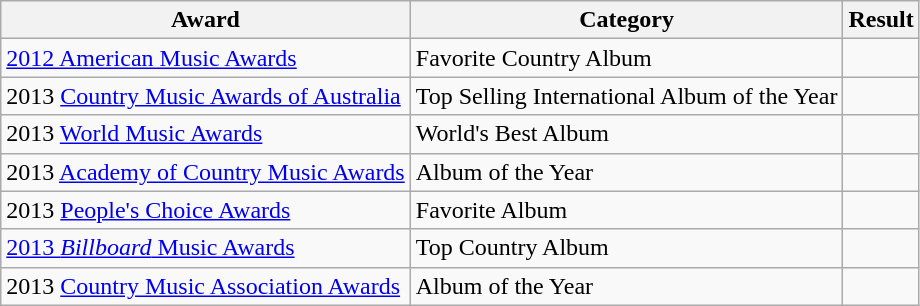<table class="wikitable">
<tr>
<th>Award</th>
<th>Category</th>
<th>Result</th>
</tr>
<tr>
<td><a href='#'>2012 American Music Awards</a></td>
<td>Favorite Country Album</td>
<td></td>
</tr>
<tr>
<td>2013 <a href='#'>Country Music Awards of Australia</a></td>
<td>Top Selling International Album of the Year</td>
<td></td>
</tr>
<tr>
<td>2013 <a href='#'>World Music Awards</a></td>
<td>World's Best Album</td>
<td></td>
</tr>
<tr>
<td>2013 <a href='#'>Academy of Country Music Awards</a></td>
<td>Album of the Year</td>
<td></td>
</tr>
<tr>
<td>2013 <a href='#'>People's Choice Awards</a></td>
<td>Favorite Album</td>
<td></td>
</tr>
<tr>
<td><a href='#'>2013 <em>Billboard</em> Music Awards</a></td>
<td>Top Country Album</td>
<td></td>
</tr>
<tr>
<td>2013 <a href='#'>Country Music Association Awards</a></td>
<td>Album of the Year</td>
<td></td>
</tr>
</table>
